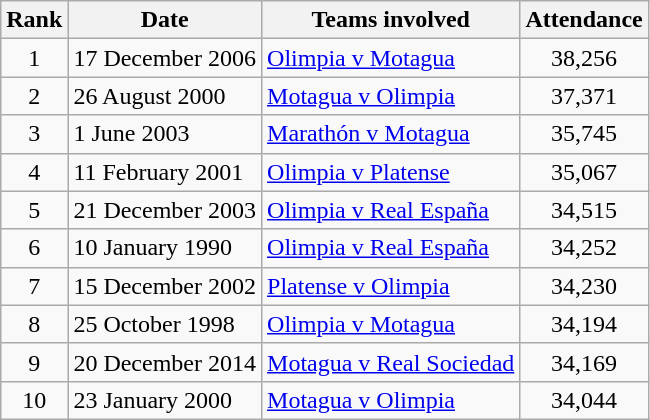<table class="wikitable">
<tr>
<th>Rank</th>
<th>Date</th>
<th>Teams involved</th>
<th>Attendance</th>
</tr>
<tr>
<td align="center">1</td>
<td>17 December 2006</td>
<td><a href='#'>Olimpia v Motagua</a></td>
<td align="center">38,256</td>
</tr>
<tr>
<td align="center">2</td>
<td>26 August 2000</td>
<td><a href='#'>Motagua v Olimpia</a></td>
<td align="center">37,371</td>
</tr>
<tr>
<td align="center">3</td>
<td>1 June 2003</td>
<td><a href='#'>Marathón v Motagua</a></td>
<td align="center">35,745</td>
</tr>
<tr>
<td align="center">4</td>
<td>11 February 2001</td>
<td><a href='#'>Olimpia v Platense</a></td>
<td align="center">35,067</td>
</tr>
<tr>
<td align="center">5</td>
<td>21 December 2003</td>
<td><a href='#'>Olimpia v Real España</a></td>
<td align="center">34,515</td>
</tr>
<tr>
<td align="center">6</td>
<td>10 January 1990</td>
<td><a href='#'>Olimpia v Real España</a></td>
<td align="center">34,252</td>
</tr>
<tr>
<td align="center">7</td>
<td>15 December 2002</td>
<td><a href='#'>Platense v Olimpia</a></td>
<td align="center">34,230</td>
</tr>
<tr>
<td align="center">8</td>
<td>25 October 1998</td>
<td><a href='#'>Olimpia v Motagua</a></td>
<td align="center">34,194</td>
</tr>
<tr>
<td align="center">9</td>
<td>20 December 2014</td>
<td><a href='#'>Motagua v Real Sociedad</a></td>
<td align="center">34,169</td>
</tr>
<tr>
<td align="center">10</td>
<td>23 January 2000</td>
<td><a href='#'>Motagua v Olimpia</a></td>
<td align="center">34,044</td>
</tr>
</table>
